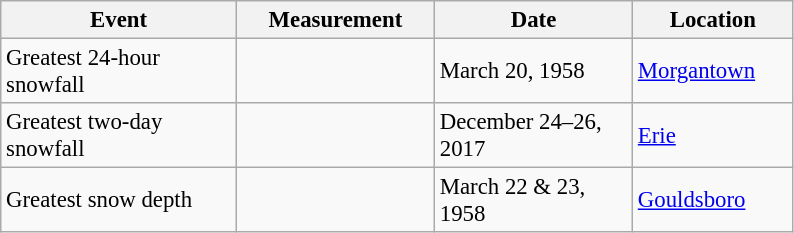<table class="wikitable" style="font-size: 95%;" |>
<tr>
<th width="150">Event</th>
<th width="125">Measurement</th>
<th width="125">Date</th>
<th width="100">Location</th>
</tr>
<tr>
<td>Greatest 24-hour snowfall</td>
<td></td>
<td>March 20, 1958</td>
<td><a href='#'>Morgantown</a></td>
</tr>
<tr |>
<td>Greatest two-day snowfall</td>
<td></td>
<td>December 24–26, 2017</td>
<td><a href='#'>Erie</a></td>
</tr>
<tr>
<td>Greatest snow depth</td>
<td></td>
<td>March 22 & 23, 1958</td>
<td><a href='#'>Gouldsboro</a></td>
</tr>
</table>
